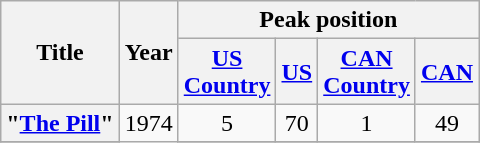<table class="wikitable plainrowheaders" style="text-align:center;">
<tr>
<th scope="col" rowspan = "2">Title</th>
<th scope="col" rowspan = "2">Year</th>
<th scope="col" colspan="4">Peak position</th>
</tr>
<tr>
<th><a href='#'>US<br>Country</a><br></th>
<th><a href='#'>US</a><br></th>
<th scope="col"><a href='#'>CAN<br>Country</a><br></th>
<th><a href='#'>CAN</a><br></th>
</tr>
<tr>
<th scope = "row">"<a href='#'>The Pill</a>"</th>
<td rowspan = "2">1974</td>
<td>5</td>
<td>70</td>
<td>1</td>
<td>49</td>
</tr>
<tr>
</tr>
</table>
